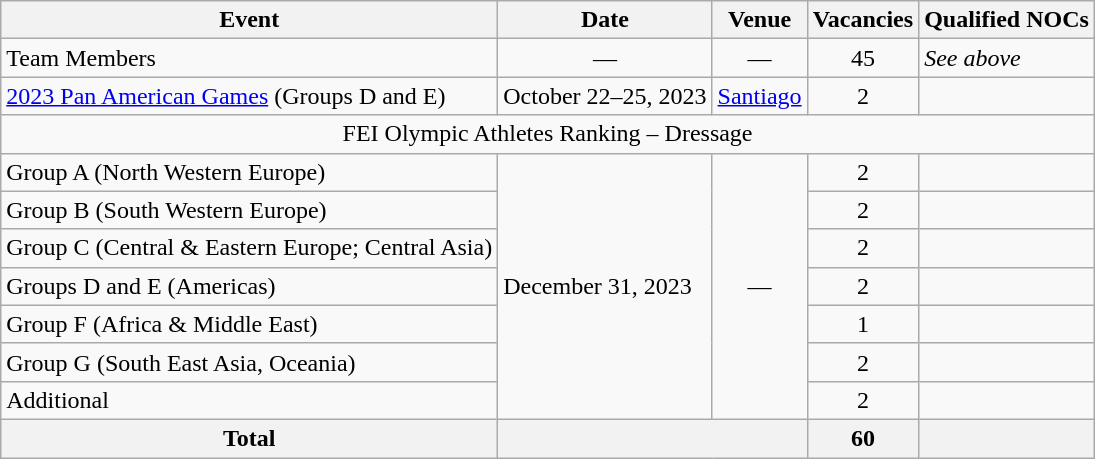<table class="wikitable">
<tr>
<th scope="col">Event</th>
<th>Date</th>
<th>Venue</th>
<th>Vacancies</th>
<th>Qualified NOCs</th>
</tr>
<tr>
<td>Team Members</td>
<td align=center>—</td>
<td align=center>—</td>
<td align="center">45</td>
<td><em>See above</em></td>
</tr>
<tr>
<td><a href='#'>2023 Pan American Games</a> (Groups D and E)</td>
<td>October 22–25, 2023</td>
<td> <a href='#'>Santiago</a></td>
<td align="center">2</td>
<td><br></td>
</tr>
<tr>
<td align="center" colspan="5">FEI Olympic Athletes Ranking – Dressage</td>
</tr>
<tr>
<td>Group A (North Western Europe)</td>
<td rowspan=7>December 31, 2023</td>
<td align=center rowspan=7>—</td>
<td align="center">2</td>
<td><br></td>
</tr>
<tr>
<td>Group B (South Western Europe)</td>
<td align="center">2</td>
<td><br></td>
</tr>
<tr>
<td>Group C (Central & Eastern Europe; Central Asia)</td>
<td align="center">2</td>
<td><br></td>
</tr>
<tr>
<td>Groups D and E (Americas)</td>
<td align="center">2</td>
<td><br></td>
</tr>
<tr>
<td>Group F (Africa & Middle East)</td>
<td align="center">1</td>
<td><br><s></s></td>
</tr>
<tr>
<td>Group G (South East Asia, Oceania)</td>
<td align="center">2</td>
<td><br></td>
</tr>
<tr>
<td>Additional</td>
<td align="center">2</td>
<td><br></td>
</tr>
<tr>
<th>Total</th>
<th colspan="2"></th>
<th>60</th>
<th></th>
</tr>
</table>
